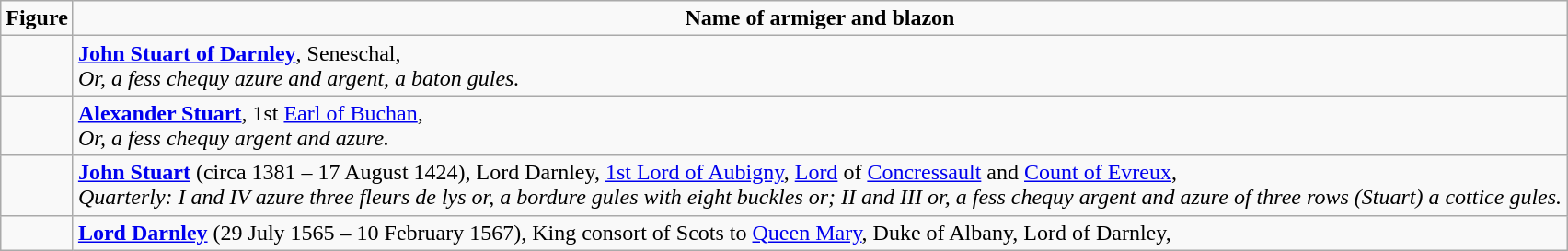<table class=wikitable>
<tr valign=top align=center>
<td width=»206«><strong>Figure</strong></td>
<td><strong>Name of armiger and blazon</strong></td>
</tr>
<tr valign=top>
<td align=center></td>
<td><strong><a href='#'>John Stuart of Darnley</a></strong>, Seneschal,<br><em>Or, a fess chequy azure and argent, a baton gules.</em></td>
</tr>
<tr valign=top>
<td align=center></td>
<td><strong><a href='#'>Alexander Stuart</a></strong>, 1st <a href='#'>Earl of Buchan</a>,<br><em>Or, a fess chequy argent and azure.</em></td>
</tr>
<tr valign=top>
<td align=center></td>
<td><strong><a href='#'>John Stuart</a></strong> (circa 1381 – 17 August 1424), Lord Darnley, <a href='#'>1st Lord of Aubigny</a>, <a href='#'>Lord</a> of <a href='#'>Concressault</a> and <a href='#'>Count of Evreux</a>,<br><em>Quarterly: I and IV azure three fleurs de lys or, a bordure gules with eight buckles or; II and III or, a fess chequy argent and azure of three rows (Stuart) a cottice gules.</em></td>
</tr>
<tr valign=top>
<td align=center></td>
<td><strong><a href='#'>Lord Darnley</a></strong> (29 July 1565 – 10 February 1567), King consort of Scots to <a href='#'>Queen Mary</a>, Duke of Albany, Lord of Darnley,</td>
</tr>
</table>
